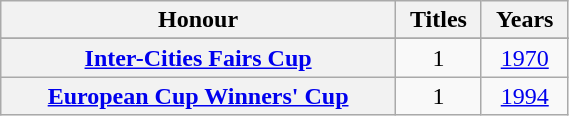<table class="wikitable plainrowheaders" style="width:30%">
<tr>
<th scope=col>Honour</th>
<th scope=col>Titles</th>
<th scope=col>Years</th>
</tr>
<tr>
</tr>
<tr>
<th scope=row><a href='#'>Inter-Cities Fairs Cup</a></th>
<td align=center>1</td>
<td align=center><a href='#'>1970</a></td>
</tr>
<tr>
<th scope=row><a href='#'>European Cup Winners' Cup</a></th>
<td align=center>1</td>
<td align=center><a href='#'>1994</a></td>
</tr>
</table>
